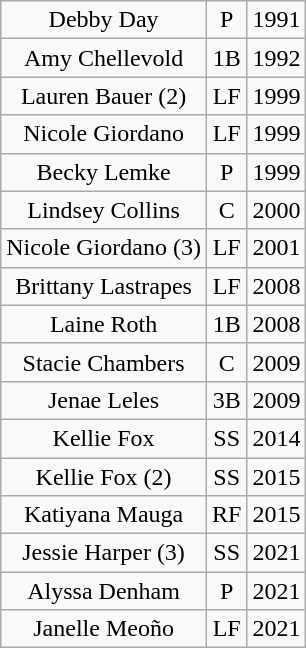<table class="wikitable" style="text-align:center;">
<tr>
<td>Debby Day</td>
<td>P</td>
<td>1991</td>
</tr>
<tr>
<td>Amy Chellevold</td>
<td>1B</td>
<td>1992</td>
</tr>
<tr>
<td>Lauren Bauer (2)</td>
<td>LF</td>
<td>1999</td>
</tr>
<tr>
<td>Nicole Giordano</td>
<td>LF</td>
<td>1999</td>
</tr>
<tr>
<td>Becky Lemke</td>
<td>P</td>
<td>1999</td>
</tr>
<tr>
<td>Lindsey Collins</td>
<td>C</td>
<td>2000</td>
</tr>
<tr>
<td>Nicole Giordano (3)</td>
<td>LF</td>
<td>2001</td>
</tr>
<tr>
<td>Brittany Lastrapes</td>
<td>LF</td>
<td>2008</td>
</tr>
<tr>
<td>Laine Roth</td>
<td>1B</td>
<td>2008</td>
</tr>
<tr>
<td>Stacie Chambers</td>
<td>C</td>
<td>2009</td>
</tr>
<tr>
<td>Jenae Leles</td>
<td>3B</td>
<td>2009</td>
</tr>
<tr>
<td>Kellie Fox</td>
<td>SS</td>
<td>2014</td>
</tr>
<tr>
<td>Kellie Fox (2)</td>
<td>SS</td>
<td>2015</td>
</tr>
<tr>
<td>Katiyana Mauga</td>
<td>RF</td>
<td>2015</td>
</tr>
<tr>
<td>Jessie Harper (3)</td>
<td>SS</td>
<td>2021</td>
</tr>
<tr>
<td>Alyssa Denham</td>
<td>P</td>
<td>2021</td>
</tr>
<tr>
<td>Janelle Meoño</td>
<td>LF</td>
<td>2021</td>
</tr>
</table>
